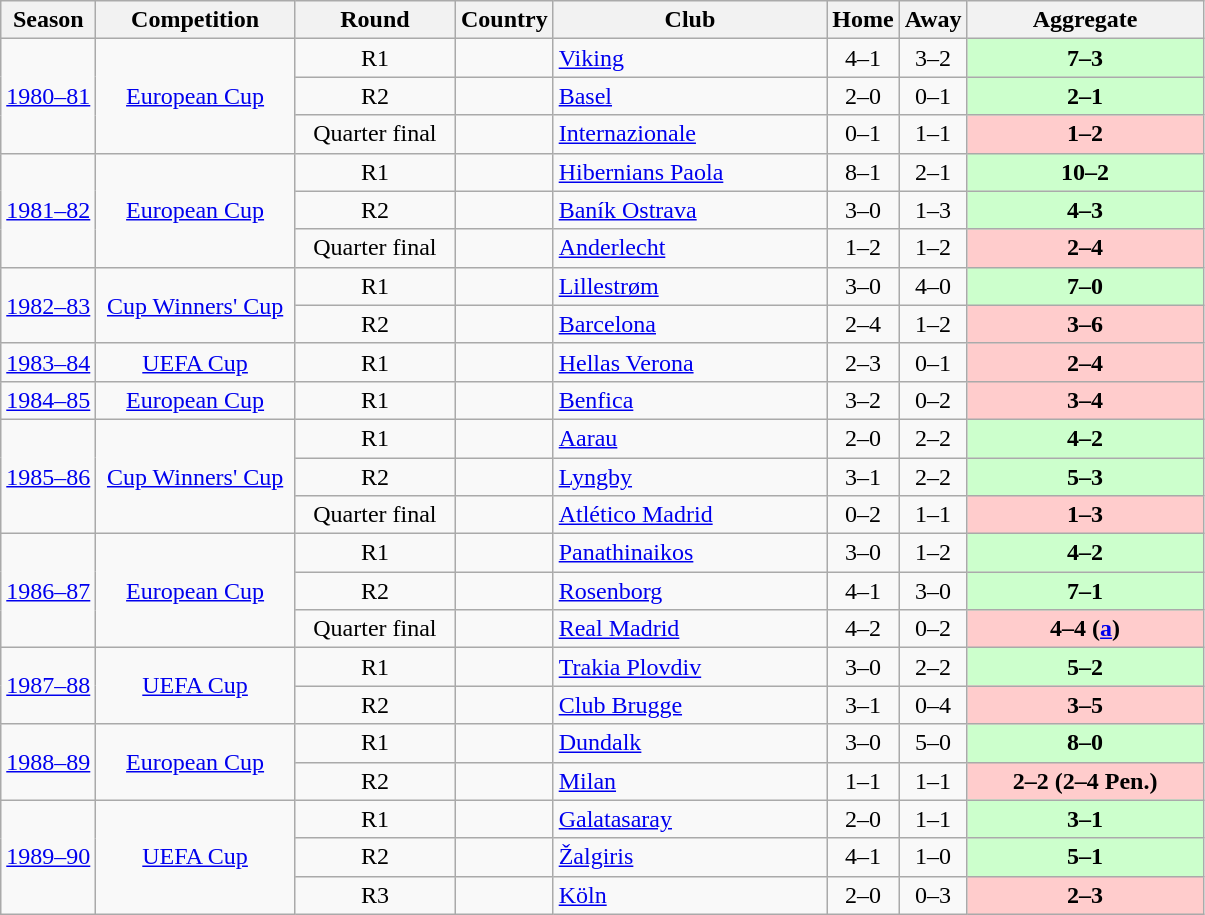<table class="wikitable" style="text-align:center">
<tr>
<th>Season</th>
<th width=125>Competition</th>
<th width=100>Round</th>
<th>Country</th>
<th width=175>Club</th>
<th>Home</th>
<th>Away</th>
<th width=150>Aggregate</th>
</tr>
<tr>
<td rowspan=3><a href='#'>1980–81</a></td>
<td rowspan=3><a href='#'>European Cup</a></td>
<td>R1</td>
<td></td>
<td align=left><a href='#'>Viking</a></td>
<td>4–1</td>
<td>3–2</td>
<td bgcolor=ccffcc><strong>7–3</strong></td>
</tr>
<tr>
<td>R2</td>
<td></td>
<td align=left><a href='#'>Basel</a></td>
<td>2–0</td>
<td>0–1</td>
<td bgcolor=ccffcc><strong>2–1</strong></td>
</tr>
<tr>
<td>Quarter final</td>
<td></td>
<td align=left><a href='#'>Internazionale</a></td>
<td>0–1</td>
<td>1–1</td>
<td bgcolor=ffcccc><strong>1–2</strong></td>
</tr>
<tr>
<td rowspan=3><a href='#'>1981–82</a></td>
<td rowspan=3><a href='#'>European Cup</a></td>
<td>R1</td>
<td></td>
<td align=left><a href='#'>Hibernians Paola</a></td>
<td>8–1</td>
<td>2–1</td>
<td bgcolor=ccffcc><strong>10–2</strong></td>
</tr>
<tr>
<td>R2</td>
<td></td>
<td align=left><a href='#'>Baník Ostrava</a></td>
<td>3–0</td>
<td>1–3</td>
<td bgcolor=ccffcc><strong>4–3</strong></td>
</tr>
<tr>
<td>Quarter final</td>
<td></td>
<td align=left><a href='#'>Anderlecht</a></td>
<td>1–2</td>
<td>1–2</td>
<td bgcolor=ffcccc><strong>2–4</strong></td>
</tr>
<tr>
<td rowspan=2><a href='#'>1982–83</a></td>
<td rowspan=2><a href='#'>Cup Winners' Cup</a></td>
<td>R1</td>
<td></td>
<td align=left><a href='#'>Lillestrøm</a></td>
<td>3–0</td>
<td>4–0</td>
<td bgcolor=ccffcc><strong>7–0</strong></td>
</tr>
<tr>
<td>R2</td>
<td></td>
<td align=left><a href='#'>Barcelona</a></td>
<td>2–4</td>
<td>1–2</td>
<td bgcolor=ffcccc><strong>3–6</strong></td>
</tr>
<tr>
<td><a href='#'>1983–84</a></td>
<td><a href='#'>UEFA Cup</a></td>
<td>R1</td>
<td></td>
<td align=left><a href='#'>Hellas Verona</a></td>
<td>2–3</td>
<td>0–1</td>
<td bgcolor=ffcccc><strong>2–4</strong></td>
</tr>
<tr>
<td><a href='#'>1984–85</a></td>
<td><a href='#'>European Cup</a></td>
<td>R1</td>
<td></td>
<td align=left><a href='#'>Benfica</a></td>
<td>3–2</td>
<td>0–2</td>
<td bgcolor=ffcccc><strong>3–4</strong></td>
</tr>
<tr>
<td rowspan=3><a href='#'>1985–86</a></td>
<td rowspan=3><a href='#'>Cup Winners' Cup</a></td>
<td>R1</td>
<td></td>
<td align=left><a href='#'>Aarau</a></td>
<td>2–0</td>
<td>2–2</td>
<td bgcolor=ccffcc><strong>4–2</strong></td>
</tr>
<tr>
<td>R2</td>
<td></td>
<td align=left><a href='#'>Lyngby</a></td>
<td>3–1</td>
<td>2–2</td>
<td bgcolor=ccffcc><strong>5–3</strong></td>
</tr>
<tr>
<td>Quarter final</td>
<td></td>
<td align=left><a href='#'>Atlético Madrid</a></td>
<td>0–2</td>
<td>1–1</td>
<td bgcolor=ffcccc><strong>1–3</strong></td>
</tr>
<tr>
<td rowspan=3><a href='#'>1986–87</a></td>
<td rowspan=3><a href='#'>European Cup</a></td>
<td>R1</td>
<td></td>
<td align=left><a href='#'>Panathinaikos</a></td>
<td>3–0</td>
<td>1–2</td>
<td bgcolor=ccffcc><strong>4–2</strong></td>
</tr>
<tr>
<td>R2</td>
<td></td>
<td align=left><a href='#'>Rosenborg</a></td>
<td>4–1</td>
<td>3–0</td>
<td bgcolor=ccffcc><strong>7–1</strong></td>
</tr>
<tr>
<td>Quarter final</td>
<td></td>
<td align=left><a href='#'>Real Madrid</a></td>
<td>4–2</td>
<td>0–2</td>
<td bgcolor=ffcccc><strong>4–4 (<a href='#'>a</a>)</strong></td>
</tr>
<tr>
<td rowspan=2><a href='#'>1987–88</a></td>
<td rowspan=2><a href='#'>UEFA Cup</a></td>
<td>R1</td>
<td></td>
<td align=left><a href='#'>Trakia Plovdiv</a></td>
<td>3–0</td>
<td>2–2</td>
<td bgcolor=ccffcc><strong>5–2</strong></td>
</tr>
<tr>
<td>R2</td>
<td></td>
<td align=left><a href='#'>Club Brugge</a></td>
<td>3–1</td>
<td>0–4</td>
<td bgcolor=ffcccc><strong>3–5</strong></td>
</tr>
<tr>
<td rowspan=2><a href='#'>1988–89</a></td>
<td rowspan=2><a href='#'>European Cup</a></td>
<td>R1</td>
<td></td>
<td align=left><a href='#'>Dundalk</a></td>
<td>3–0</td>
<td>5–0</td>
<td bgcolor=ccffcc><strong>8–0</strong></td>
</tr>
<tr>
<td>R2</td>
<td></td>
<td align=left><a href='#'>Milan</a></td>
<td>1–1</td>
<td>1–1</td>
<td bgcolor=ffcccc><strong>2–2 (2–4 Pen.)</strong></td>
</tr>
<tr>
<td rowspan=3><a href='#'>1989–90</a></td>
<td rowspan=3><a href='#'>UEFA Cup</a></td>
<td>R1</td>
<td></td>
<td align=left><a href='#'>Galatasaray</a></td>
<td>2–0</td>
<td>1–1</td>
<td bgcolor=ccffcc><strong>3–1</strong></td>
</tr>
<tr>
<td>R2</td>
<td></td>
<td align=left><a href='#'>Žalgiris</a></td>
<td>4–1</td>
<td>1–0</td>
<td bgcolor=ccffcc><strong>5–1</strong></td>
</tr>
<tr>
<td>R3</td>
<td></td>
<td align=left><a href='#'>Köln</a></td>
<td>2–0</td>
<td>0–3</td>
<td bgcolor=ffcccc><strong>2–3</strong></td>
</tr>
</table>
